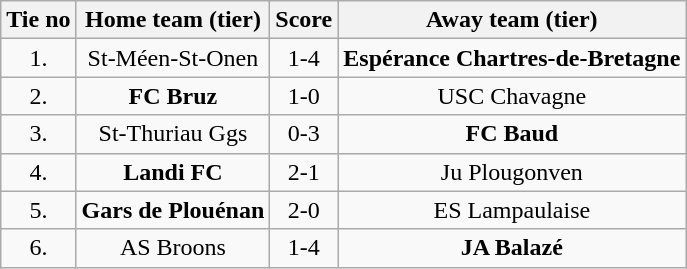<table class="wikitable" style="text-align: center">
<tr>
<th>Tie no</th>
<th>Home team (tier)</th>
<th>Score</th>
<th>Away team (tier)</th>
</tr>
<tr>
<td>1.</td>
<td>St-Méen-St-Onen</td>
<td>1-4</td>
<td><strong>Espérance Chartres-de-Bretagne</strong></td>
</tr>
<tr>
<td>2.</td>
<td><strong>FC Bruz</strong></td>
<td>1-0</td>
<td>USC Chavagne</td>
</tr>
<tr>
<td>3.</td>
<td>St-Thuriau Ggs</td>
<td>0-3</td>
<td><strong>FC Baud</strong></td>
</tr>
<tr>
<td>4.</td>
<td><strong>Landi FC</strong></td>
<td>2-1</td>
<td>Ju Plougonven</td>
</tr>
<tr>
<td>5.</td>
<td><strong>Gars de Plouénan</strong></td>
<td>2-0</td>
<td>ES Lampaulaise</td>
</tr>
<tr>
<td>6.</td>
<td>AS Broons</td>
<td>1-4</td>
<td><strong>JA Balazé</strong></td>
</tr>
</table>
